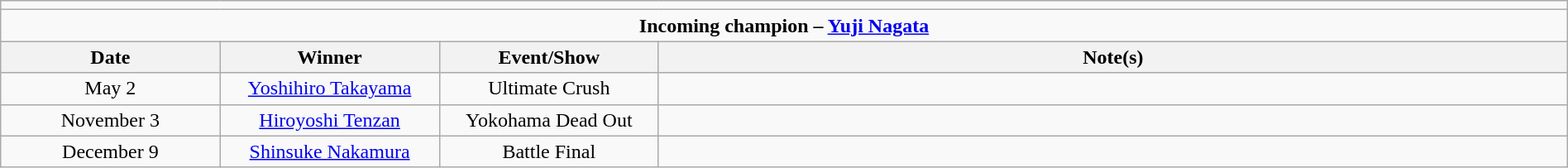<table class="wikitable" style="text-align:center; width:100%;">
<tr>
<td colspan="5"></td>
</tr>
<tr>
<td colspan="5"><strong>Incoming champion – <a href='#'>Yuji Nagata</a></strong></td>
</tr>
<tr>
<th width=14%>Date</th>
<th width=14%>Winner</th>
<th width=14%>Event/Show</th>
<th width=58%>Note(s)</th>
</tr>
<tr>
<td>May 2</td>
<td><a href='#'>Yoshihiro Takayama</a></td>
<td>Ultimate Crush</td>
<td align="left"></td>
</tr>
<tr>
<td>November 3</td>
<td><a href='#'>Hiroyoshi Tenzan</a></td>
<td>Yokohama Dead Out</td>
<td align="left"></td>
</tr>
<tr>
<td>December 9</td>
<td><a href='#'>Shinsuke Nakamura</a></td>
<td>Battle Final</td>
<td align="left"></td>
</tr>
</table>
